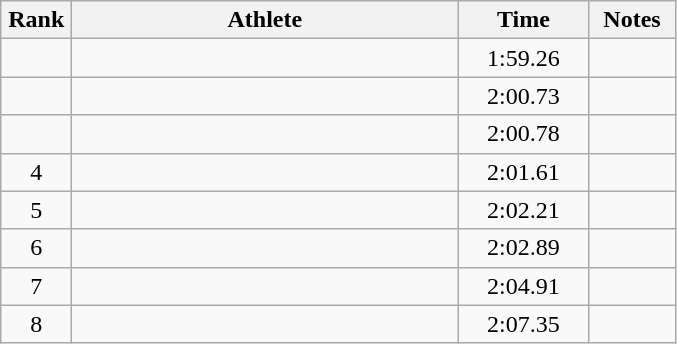<table class="wikitable" style="text-align:center">
<tr>
<th width=40>Rank</th>
<th width=250>Athlete</th>
<th width=80>Time</th>
<th width=50>Notes</th>
</tr>
<tr>
<td></td>
<td align=left></td>
<td>1:59.26</td>
<td></td>
</tr>
<tr>
<td></td>
<td align=left></td>
<td>2:00.73</td>
<td></td>
</tr>
<tr>
<td></td>
<td align=left></td>
<td>2:00.78</td>
<td></td>
</tr>
<tr>
<td>4</td>
<td align=left></td>
<td>2:01.61</td>
<td></td>
</tr>
<tr>
<td>5</td>
<td align=left></td>
<td>2:02.21</td>
<td></td>
</tr>
<tr>
<td>6</td>
<td align=left></td>
<td>2:02.89</td>
<td></td>
</tr>
<tr>
<td>7</td>
<td align=left></td>
<td>2:04.91</td>
<td></td>
</tr>
<tr>
<td>8</td>
<td align=left></td>
<td>2:07.35</td>
<td></td>
</tr>
</table>
